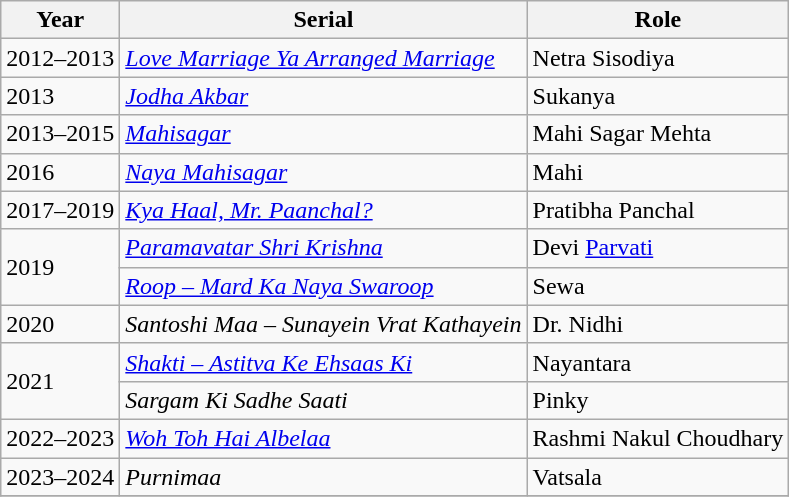<table class="wikitable sortable">
<tr>
<th>Year</th>
<th>Serial</th>
<th>Role</th>
</tr>
<tr>
<td>2012–2013</td>
<td><em><a href='#'>Love Marriage Ya Arranged Marriage</a></em></td>
<td>Netra Sisodiya</td>
</tr>
<tr>
<td>2013</td>
<td><em><a href='#'>Jodha Akbar</a></em></td>
<td>Sukanya</td>
</tr>
<tr>
<td>2013–2015</td>
<td><em><a href='#'>Mahisagar</a></em></td>
<td>Mahi Sagar Mehta</td>
</tr>
<tr>
<td>2016</td>
<td><em><a href='#'>Naya Mahisagar</a></em></td>
<td>Mahi</td>
</tr>
<tr>
<td>2017–2019</td>
<td><em><a href='#'>Kya Haal, Mr. Paanchal?</a></em></td>
<td>Pratibha Panchal</td>
</tr>
<tr>
<td rowspan = "2">2019</td>
<td><em><a href='#'>Paramavatar Shri Krishna</a></em></td>
<td>Devi <a href='#'>Parvati</a></td>
</tr>
<tr>
<td><em><a href='#'>Roop – Mard Ka Naya Swaroop</a></em></td>
<td>Sewa</td>
</tr>
<tr>
<td>2020</td>
<td><em>Santoshi Maa – Sunayein Vrat Kathayein</em></td>
<td>Dr. Nidhi</td>
</tr>
<tr>
<td rowspan = "2">2021</td>
<td><em><a href='#'>Shakti – Astitva Ke Ehsaas Ki</a></em></td>
<td>Nayantara</td>
</tr>
<tr>
<td><em>Sargam Ki Sadhe Saati</em></td>
<td>Pinky</td>
</tr>
<tr>
<td>2022–2023</td>
<td><em><a href='#'>Woh Toh Hai Albelaa</a></em></td>
<td>Rashmi Nakul Choudhary</td>
</tr>
<tr>
<td>2023–2024</td>
<td><em>Purnimaa</em></td>
<td>Vatsala</td>
</tr>
<tr>
</tr>
</table>
